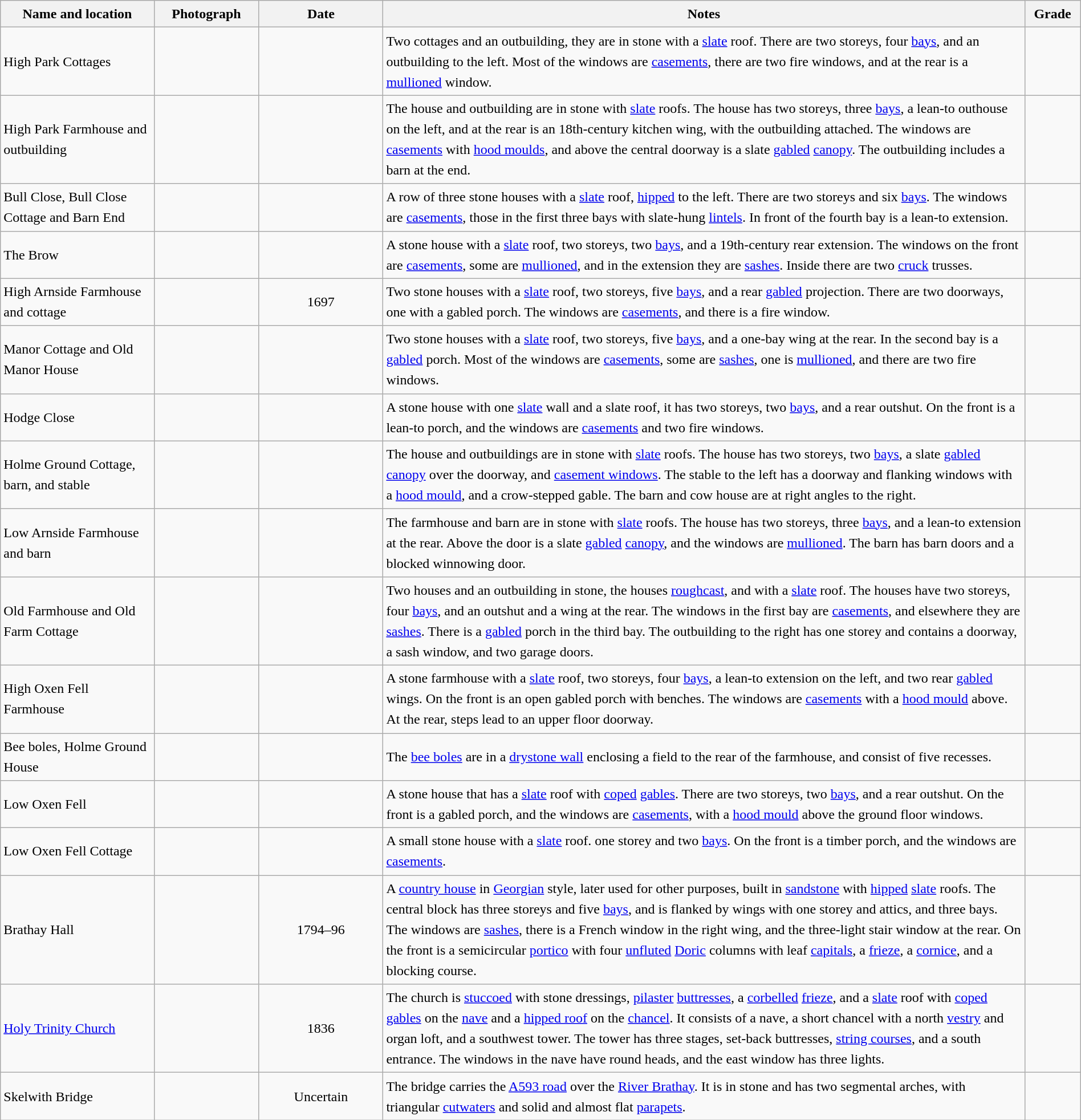<table class="wikitable sortable plainrowheaders" style="width:100%; border:0; text-align:left; line-height:150%;">
<tr>
<th scope="col"  style="width:150px">Name and location</th>
<th scope="col"  style="width:100px" class="unsortable">Photograph</th>
<th scope="col"  style="width:120px">Date</th>
<th scope="col"  style="width:650px" class="unsortable">Notes</th>
<th scope="col"  style="width:50px">Grade</th>
</tr>
<tr>
<td>High Park Cottages<br><small></small></td>
<td></td>
<td align="center"></td>
<td>Two cottages and an outbuilding, they are in stone with a <a href='#'>slate</a> roof.  There are two storeys, four <a href='#'>bays</a>, and an outbuilding to the left.  Most of the windows are <a href='#'>casements</a>, there are two fire windows, and at the rear is a <a href='#'>mullioned</a> window.</td>
<td align="center" ></td>
</tr>
<tr>
<td>High Park Farmhouse and outbuilding<br><small></small></td>
<td></td>
<td align="center"></td>
<td>The house and outbuilding are in stone with <a href='#'>slate</a> roofs.  The house has two storeys, three <a href='#'>bays</a>, a lean-to outhouse on the left, and at the rear is an 18th-century kitchen wing, with the outbuilding attached.  The windows are <a href='#'>casements</a> with <a href='#'>hood moulds</a>, and above the central doorway is a slate <a href='#'>gabled</a> <a href='#'>canopy</a>.  The outbuilding includes a barn at the end.</td>
<td align="center" ></td>
</tr>
<tr>
<td>Bull Close, Bull Close Cottage and Barn End<br><small></small></td>
<td></td>
<td align="center"></td>
<td>A row of three stone houses with a <a href='#'>slate</a> roof, <a href='#'>hipped</a> to the left.  There are two storeys and six <a href='#'>bays</a>.  The windows are <a href='#'>casements</a>, those in the first three bays with slate-hung <a href='#'>lintels</a>.  In front of the fourth bay is a lean-to extension.</td>
<td align="center" ></td>
</tr>
<tr>
<td>The Brow<br><small></small></td>
<td></td>
<td align="center"></td>
<td>A stone house with a <a href='#'>slate</a> roof, two storeys, two <a href='#'>bays</a>, and a 19th-century rear extension.  The windows on the front are <a href='#'>casements</a>, some are <a href='#'>mullioned</a>, and in the extension they are <a href='#'>sashes</a>.  Inside there are two <a href='#'>cruck</a> trusses.</td>
<td align="center" ></td>
</tr>
<tr>
<td>High Arnside Farmhouse and cottage<br><small></small></td>
<td></td>
<td align="center">1697</td>
<td>Two stone houses with a <a href='#'>slate</a> roof, two storeys, five <a href='#'>bays</a>, and a rear <a href='#'>gabled</a> projection.  There are two doorways, one with a gabled porch.  The windows are <a href='#'>casements</a>, and there is a fire window.</td>
<td align="center" ></td>
</tr>
<tr>
<td>Manor Cottage and Old Manor House<br><small></small></td>
<td></td>
<td align="center"></td>
<td>Two stone houses with a <a href='#'>slate</a> roof, two storeys, five <a href='#'>bays</a>, and a one-bay wing at the rear.  In the second bay is a <a href='#'>gabled</a> porch.  Most of the windows are <a href='#'>casements</a>, some are <a href='#'>sashes</a>, one is <a href='#'>mullioned</a>, and there are two fire windows.</td>
<td align="center" ></td>
</tr>
<tr>
<td>Hodge Close<br><small></small></td>
<td></td>
<td align="center"></td>
<td>A stone house with one <a href='#'>slate</a> wall and a slate roof, it has two storeys, two <a href='#'>bays</a>, and a rear outshut.  On the front is a lean-to porch, and the windows are <a href='#'>casements</a> and two fire windows.</td>
<td align="center" ></td>
</tr>
<tr>
<td>Holme Ground Cottage, barn, and stable<br><small></small></td>
<td></td>
<td align="center"></td>
<td>The house and outbuildings are in stone with <a href='#'>slate</a> roofs.  The house has two storeys, two <a href='#'>bays</a>, a slate <a href='#'>gabled</a> <a href='#'>canopy</a> over the doorway, and <a href='#'>casement windows</a>.  The stable to the left has a doorway and flanking windows with a <a href='#'>hood mould</a>, and a crow-stepped gable.  The barn and cow house are at right angles to the right.</td>
<td align="center" ></td>
</tr>
<tr>
<td>Low Arnside Farmhouse and barn<br><small></small></td>
<td></td>
<td align="center"></td>
<td>The farmhouse and barn are in stone with <a href='#'>slate</a> roofs.  The house has two storeys, three <a href='#'>bays</a>, and a lean-to extension at the rear.  Above the door is a slate <a href='#'>gabled</a> <a href='#'>canopy</a>, and the windows are <a href='#'>mullioned</a>.  The barn has barn doors and a blocked winnowing door.</td>
<td align="center" ></td>
</tr>
<tr>
<td>Old Farmhouse and Old Farm Cottage<br><small></small></td>
<td></td>
<td align="center"></td>
<td>Two houses and an outbuilding in stone, the houses <a href='#'>roughcast</a>, and with a <a href='#'>slate</a> roof.  The houses have two storeys, four <a href='#'>bays</a>, and an outshut and a wing at the rear.  The windows in the first bay are <a href='#'>casements</a>, and elsewhere they are <a href='#'>sashes</a>.  There is a <a href='#'>gabled</a> porch in the third bay.  The outbuilding to the right has one storey and contains a doorway, a sash window, and two garage doors.</td>
<td align="center" ></td>
</tr>
<tr>
<td>High Oxen Fell Farmhouse<br><small></small></td>
<td></td>
<td align="center"></td>
<td>A stone farmhouse with a <a href='#'>slate</a> roof, two storeys, four <a href='#'>bays</a>, a lean-to extension on the left, and two rear <a href='#'>gabled</a> wings.  On the front is an open gabled porch with benches.  The windows are <a href='#'>casements</a> with a <a href='#'>hood mould</a> above.  At the rear, steps lead to an upper floor doorway.</td>
<td align="center" ></td>
</tr>
<tr>
<td>Bee boles, Holme Ground House<br><small></small></td>
<td></td>
<td align="center"></td>
<td>The <a href='#'>bee boles</a> are in a <a href='#'>drystone wall</a> enclosing a field to the rear of the farmhouse, and consist of five recesses.</td>
<td align="center" ></td>
</tr>
<tr>
<td>Low Oxen Fell<br><small></small></td>
<td></td>
<td align="center"></td>
<td>A stone house that has a <a href='#'>slate</a> roof with <a href='#'>coped</a> <a href='#'>gables</a>.  There are two storeys, two <a href='#'>bays</a>, and a rear outshut.  On the front is a gabled porch, and the windows are <a href='#'>casements</a>, with a <a href='#'>hood mould</a> above the ground floor windows.</td>
<td align="center" ></td>
</tr>
<tr>
<td>Low Oxen Fell Cottage<br><small></small></td>
<td></td>
<td align="center"></td>
<td>A small stone house with a <a href='#'>slate</a> roof. one storey and two <a href='#'>bays</a>.  On the front is a timber porch, and the windows are <a href='#'>casements</a>.</td>
<td align="center" ></td>
</tr>
<tr>
<td>Brathay Hall<br><small></small></td>
<td></td>
<td align="center">1794–96</td>
<td>A <a href='#'>country house</a> in <a href='#'>Georgian</a> style, later used for other purposes, built in <a href='#'>sandstone</a> with <a href='#'>hipped</a> <a href='#'>slate</a> roofs.  The central block has three storeys and five <a href='#'>bays</a>, and is flanked by wings with one storey and attics, and three bays.  The windows are <a href='#'>sashes</a>, there is a French window in the right wing, and the three-light stair window at the rear.  On the front is a semicircular <a href='#'>portico</a> with four <a href='#'>unfluted</a> <a href='#'>Doric</a> columns with leaf <a href='#'>capitals</a>, a <a href='#'>frieze</a>, a <a href='#'>cornice</a>, and a blocking course.</td>
<td align="center" ></td>
</tr>
<tr>
<td><a href='#'>Holy Trinity Church</a><br><small></small></td>
<td></td>
<td align="center">1836</td>
<td>The church is <a href='#'>stuccoed</a> with stone dressings, <a href='#'>pilaster</a> <a href='#'>buttresses</a>, a <a href='#'>corbelled</a> <a href='#'>frieze</a>, and a <a href='#'>slate</a> roof with <a href='#'>coped</a> <a href='#'>gables</a> on the <a href='#'>nave</a> and a <a href='#'>hipped roof</a> on the <a href='#'>chancel</a>.  It consists of a nave, a short chancel with a north <a href='#'>vestry</a> and organ loft, and a southwest tower.  The tower has three stages, set-back buttresses, <a href='#'>string courses</a>, and a south entrance.  The windows in the nave have round heads, and the east window has three lights.</td>
<td align="center" ></td>
</tr>
<tr>
<td>Skelwith Bridge<br><small></small></td>
<td></td>
<td align="center">Uncertain</td>
<td>The bridge carries the <a href='#'>A593 road</a> over the <a href='#'>River Brathay</a>.  It is in stone and has two segmental arches, with triangular <a href='#'>cutwaters</a> and solid and almost flat <a href='#'>parapets</a>.</td>
<td align="center" ></td>
</tr>
<tr>
</tr>
</table>
